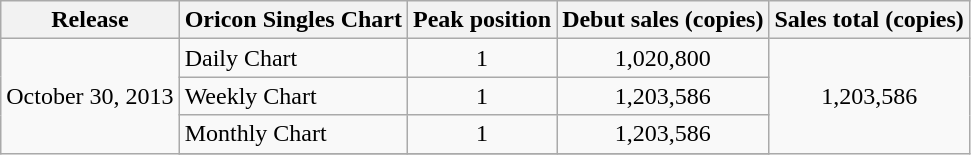<table class="wikitable">
<tr>
<th>Release</th>
<th>Oricon Singles Chart</th>
<th>Peak position</th>
<th>Debut sales (copies)</th>
<th>Sales total (copies)</th>
</tr>
<tr>
<td rowspan="4">October 30, 2013</td>
<td>Daily Chart</td>
<td style="text-align:center;">1</td>
<td style="text-align:center;">1,020,800</td>
<td style="text-align:center;" rowspan="4">1,203,586</td>
</tr>
<tr>
<td>Weekly Chart</td>
<td style="text-align:center;">1</td>
<td style="text-align:center;">1,203,586</td>
</tr>
<tr>
<td>Monthly Chart</td>
<td style="text-align:center;">1</td>
<td style="text-align:center;">1,203,586</td>
</tr>
<tr>
</tr>
</table>
